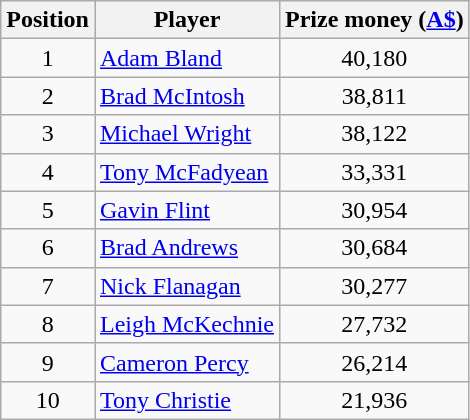<table class="wikitable">
<tr>
<th>Position</th>
<th>Player</th>
<th>Prize money (<a href='#'>A$</a>)</th>
</tr>
<tr>
<td align=center>1</td>
<td> <a href='#'>Adam Bland</a></td>
<td align=center>40,180</td>
</tr>
<tr>
<td align=center>2</td>
<td> <a href='#'>Brad McIntosh</a></td>
<td align=center>38,811</td>
</tr>
<tr>
<td align=center>3</td>
<td> <a href='#'>Michael Wright</a></td>
<td align=center>38,122</td>
</tr>
<tr>
<td align=center>4</td>
<td> <a href='#'>Tony McFadyean</a></td>
<td align=center>33,331</td>
</tr>
<tr>
<td align=center>5</td>
<td> <a href='#'>Gavin Flint</a></td>
<td align=center>30,954</td>
</tr>
<tr>
<td align=center>6</td>
<td> <a href='#'>Brad Andrews</a></td>
<td align=center>30,684</td>
</tr>
<tr>
<td align=center>7</td>
<td> <a href='#'>Nick Flanagan</a></td>
<td align=center>30,277</td>
</tr>
<tr>
<td align=center>8</td>
<td> <a href='#'>Leigh McKechnie</a></td>
<td align=center>27,732</td>
</tr>
<tr>
<td align=center>9</td>
<td> <a href='#'>Cameron Percy</a></td>
<td align=center>26,214</td>
</tr>
<tr>
<td align=center>10</td>
<td> <a href='#'>Tony Christie</a></td>
<td align=center>21,936</td>
</tr>
</table>
